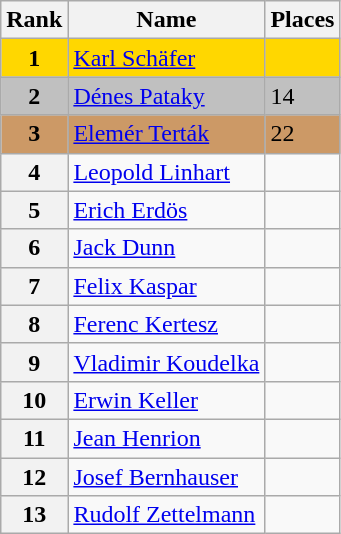<table class="wikitable">
<tr>
<th>Rank</th>
<th>Name</th>
<th>Places</th>
</tr>
<tr bgcolor="gold">
<td align="center"><strong>1</strong></td>
<td> <a href='#'>Karl Schäfer</a></td>
<td></td>
</tr>
<tr bgcolor="silver">
<td align="center"><strong>2</strong></td>
<td> <a href='#'>Dénes Pataky</a></td>
<td>14</td>
</tr>
<tr bgcolor="cc9966">
<td align="center"><strong>3</strong></td>
<td> <a href='#'>Elemér Terták</a></td>
<td>22</td>
</tr>
<tr>
<th>4</th>
<td> <a href='#'>Leopold Linhart</a></td>
<td></td>
</tr>
<tr>
<th>5</th>
<td> <a href='#'>Erich Erdös</a></td>
<td></td>
</tr>
<tr>
<th>6</th>
<td> <a href='#'>Jack Dunn</a></td>
<td></td>
</tr>
<tr>
<th>7</th>
<td> <a href='#'>Felix Kaspar</a></td>
<td></td>
</tr>
<tr>
<th>8</th>
<td> <a href='#'>Ferenc Kertesz</a></td>
<td></td>
</tr>
<tr>
<th>9</th>
<td> <a href='#'>Vladimir Koudelka</a></td>
<td></td>
</tr>
<tr>
<th>10</th>
<td> <a href='#'>Erwin Keller</a></td>
<td></td>
</tr>
<tr>
<th>11</th>
<td> <a href='#'>Jean Henrion</a></td>
<td></td>
</tr>
<tr>
<th>12</th>
<td> <a href='#'>Josef Bernhauser</a></td>
<td></td>
</tr>
<tr>
<th>13</th>
<td> <a href='#'>Rudolf Zettelmann</a></td>
<td></td>
</tr>
</table>
